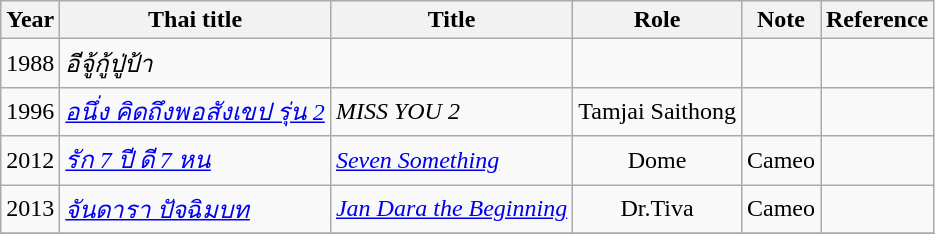<table class="wikitable">
<tr>
<th>Year</th>
<th>Thai title</th>
<th>Title</th>
<th>Role</th>
<th>Note</th>
<th>Reference</th>
</tr>
<tr>
<td>1988</td>
<td><em>อีจู้กู้ปู่ป้า</em></td>
<td><em> </em></td>
<td align="center"></td>
<td align="center"></td>
<td align="center"></td>
</tr>
<tr>
<td>1996</td>
<td><em><a href='#'>อนึ่ง คิดถึงพอสังเขป รุ่น 2</a></em></td>
<td><em>MISS YOU 2</em></td>
<td align="center">Tamjai Saithong</td>
<td align="center"></td>
<td align="center"></td>
</tr>
<tr>
<td>2012</td>
<td><em><a href='#'>รัก 7 ปี ดี 7 หน</a></em></td>
<td><em><a href='#'>Seven Something</a></em></td>
<td align="center">Dome</td>
<td align="center">Cameo</td>
<td align="center"></td>
</tr>
<tr>
<td>2013</td>
<td><em><a href='#'>จันดารา ปัจฉิมบท</a></em></td>
<td><em><a href='#'>Jan Dara the Beginning</a></em></td>
<td align="center">Dr.Tiva</td>
<td align="center">Cameo</td>
<td align="center"></td>
</tr>
<tr>
</tr>
</table>
